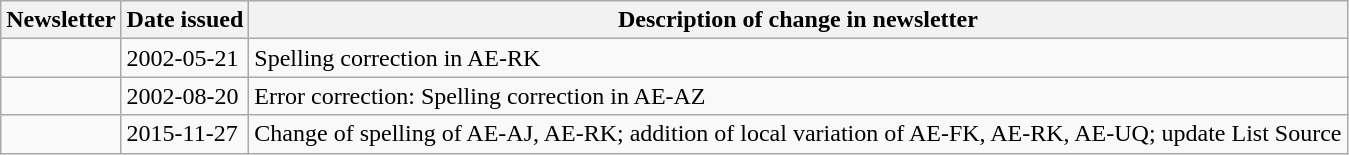<table class="wikitable">
<tr>
<th>Newsletter</th>
<th>Date issued</th>
<th>Description of change in newsletter</th>
</tr>
<tr>
<td id="I-2"></td>
<td>2002-05-21</td>
<td>Spelling correction in AE-RK</td>
</tr>
<tr>
<td id="I-3"></td>
<td>2002-08-20</td>
<td>Error correction: Spelling correction in AE-AZ</td>
</tr>
<tr>
<td></td>
<td>2015-11-27</td>
<td>Change of spelling of AE-AJ, AE-RK; addition of local variation of AE-FK, AE-RK, AE-UQ; update List Source</td>
</tr>
</table>
